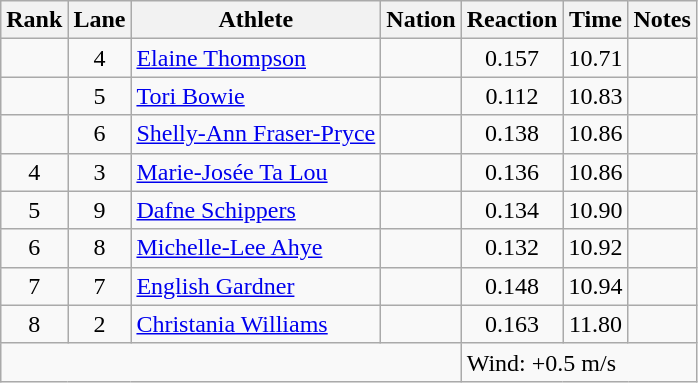<table class="wikitable sortable" style="text-align:center">
<tr>
<th>Rank</th>
<th>Lane</th>
<th>Athlete</th>
<th>Nation</th>
<th>Reaction</th>
<th>Time</th>
<th>Notes</th>
</tr>
<tr>
<td></td>
<td>4</td>
<td align=left><a href='#'>Elaine Thompson</a></td>
<td align=left></td>
<td>0.157</td>
<td>10.71</td>
<td></td>
</tr>
<tr>
<td></td>
<td>5</td>
<td align=left><a href='#'>Tori Bowie</a></td>
<td align=left></td>
<td>0.112</td>
<td>10.83</td>
<td></td>
</tr>
<tr>
<td></td>
<td>6</td>
<td align=left><a href='#'>Shelly-Ann Fraser-Pryce</a></td>
<td align=left></td>
<td>0.138</td>
<td>10.86</td>
<td></td>
</tr>
<tr>
<td>4</td>
<td>3</td>
<td align=left><a href='#'>Marie-Josée Ta Lou</a></td>
<td align=left></td>
<td>0.136</td>
<td>10.86</td>
<td></td>
</tr>
<tr>
<td>5</td>
<td>9</td>
<td align=left><a href='#'>Dafne Schippers</a></td>
<td align=left></td>
<td>0.134</td>
<td>10.90</td>
<td></td>
</tr>
<tr>
<td>6</td>
<td>8</td>
<td align=left><a href='#'>Michelle-Lee Ahye</a></td>
<td align=left></td>
<td>0.132</td>
<td>10.92</td>
<td></td>
</tr>
<tr>
<td>7</td>
<td>7</td>
<td align=left><a href='#'>English Gardner</a></td>
<td align=left></td>
<td>0.148</td>
<td>10.94</td>
<td></td>
</tr>
<tr>
<td>8</td>
<td>2</td>
<td align=left><a href='#'>Christania Williams</a></td>
<td align=left></td>
<td>0.163</td>
<td>11.80</td>
<td></td>
</tr>
<tr class="sortbottom">
<td colspan=4></td>
<td colspan="3" style="text-align:left;">Wind: +0.5 m/s</td>
</tr>
</table>
